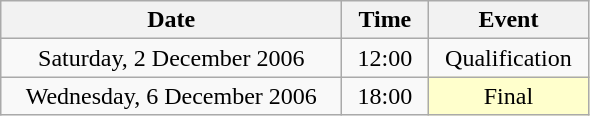<table class = "wikitable" style="text-align:center;">
<tr>
<th width=220>Date</th>
<th width=50>Time</th>
<th width=100>Event</th>
</tr>
<tr>
<td>Saturday, 2 December 2006</td>
<td>12:00</td>
<td>Qualification</td>
</tr>
<tr>
<td>Wednesday, 6 December 2006</td>
<td>18:00</td>
<td bgcolor=ffffcc>Final</td>
</tr>
</table>
